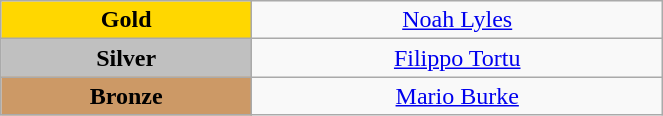<table class="wikitable" style=" text-align:center; " width="35%">
<tr>
<td style="background:gold"><strong>Gold</strong></td>
<td><a href='#'>Noah Lyles</a> <br><small></small></td>
</tr>
<tr>
<td style="background:silver"><strong>Silver</strong></td>
<td><a href='#'>Filippo Tortu</a><br><small> </small></td>
</tr>
<tr>
<td style="background:#cc9966"><strong>Bronze</strong></td>
<td><a href='#'>Mario Burke</a> <br><small></small></td>
</tr>
</table>
